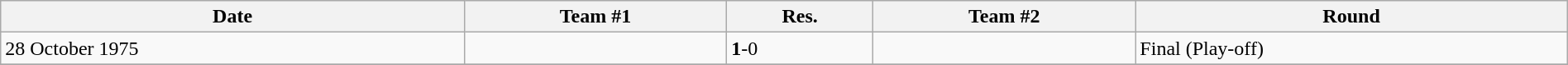<table class="wikitable" style="text-align: left;" width="100%">
<tr>
<th>Date</th>
<th>Team #1</th>
<th>Res.</th>
<th>Team #2</th>
<th>Round</th>
</tr>
<tr>
<td>28 October 1975</td>
<td><strong></strong></td>
<td><strong>1</strong>-0</td>
<td></td>
<td>Final (Play-off)</td>
</tr>
<tr>
</tr>
</table>
